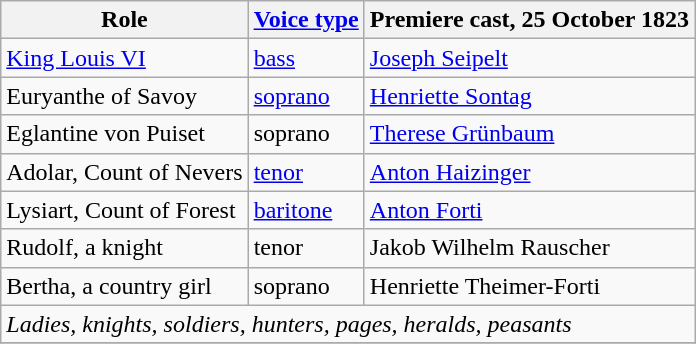<table class="wikitable">
<tr>
<th>Role</th>
<th><a href='#'>Voice type</a></th>
<th>Premiere cast, 25 October 1823</th>
</tr>
<tr>
<td><a href='#'>King Louis VI</a></td>
<td><a href='#'>bass</a></td>
<td><a href='#'>Joseph Seipelt</a></td>
</tr>
<tr>
<td>Euryanthe of Savoy</td>
<td><a href='#'>soprano</a></td>
<td><a href='#'>Henriette Sontag</a></td>
</tr>
<tr>
<td>Eglantine von Puiset</td>
<td>soprano</td>
<td><a href='#'>Therese Grünbaum</a></td>
</tr>
<tr>
<td>Adolar, Count of Nevers</td>
<td><a href='#'>tenor</a></td>
<td><a href='#'>Anton Haizinger</a></td>
</tr>
<tr>
<td>Lysiart, Count of Forest</td>
<td><a href='#'>baritone</a></td>
<td><a href='#'>Anton Forti</a></td>
</tr>
<tr>
<td>Rudolf, a knight</td>
<td>tenor</td>
<td>Jakob Wilhelm Rauscher</td>
</tr>
<tr>
<td>Bertha, a country girl</td>
<td>soprano</td>
<td>Henriette Theimer-Forti</td>
</tr>
<tr>
<td colspan="3"><em>Ladies, knights, soldiers, hunters, pages, heralds, peasants</em></td>
</tr>
<tr>
</tr>
</table>
